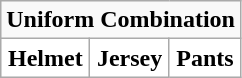<table class="wikitable">
<tr>
<td align="center" Colspan="3"><strong>Uniform Combination</strong></td>
</tr>
<tr align="center">
<th style="background:#FFFFFF;">Helmet</th>
<th style="background:#FFFFFF;">Jersey</th>
<th style="background:#FFFFFF;">Pants</th>
</tr>
</table>
